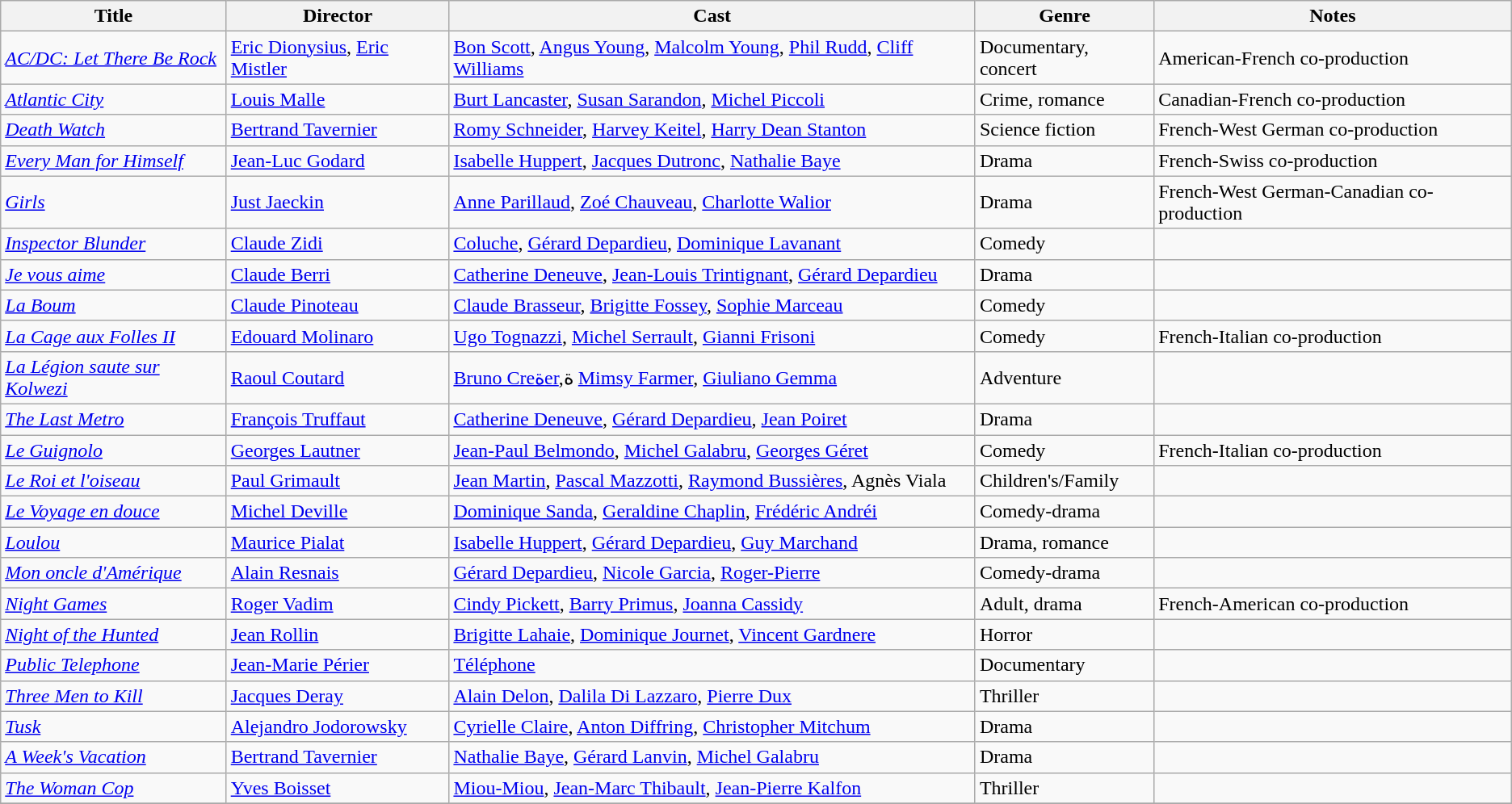<table class="wikitable">
<tr>
<th>Title</th>
<th>Director</th>
<th>Cast</th>
<th>Genre</th>
<th>Notes</th>
</tr>
<tr>
<td><em><a href='#'>AC/DC: Let There Be Rock</a></em></td>
<td><a href='#'>Eric Dionysius</a>, <a href='#'>Eric Mistler</a></td>
<td><a href='#'>Bon Scott</a>, <a href='#'>Angus Young</a>, <a href='#'>Malcolm Young</a>, <a href='#'>Phil Rudd</a>, <a href='#'>Cliff Williams</a></td>
<td>Documentary, concert</td>
<td>American-French co-production</td>
</tr>
<tr>
<td><em><a href='#'>Atlantic City</a></em></td>
<td><a href='#'>Louis Malle</a></td>
<td><a href='#'>Burt Lancaster</a>, <a href='#'>Susan Sarandon</a>, <a href='#'>Michel Piccoli</a></td>
<td>Crime, romance</td>
<td>Canadian-French co-production</td>
</tr>
<tr>
<td><em><a href='#'>Death Watch</a></em></td>
<td><a href='#'>Bertrand Tavernier</a></td>
<td><a href='#'>Romy Schneider</a>, <a href='#'>Harvey Keitel</a>, <a href='#'>Harry Dean Stanton</a></td>
<td>Science fiction</td>
<td>French-West German co-production</td>
</tr>
<tr>
<td><em><a href='#'>Every Man for Himself</a></em></td>
<td><a href='#'>Jean-Luc Godard</a></td>
<td><a href='#'>Isabelle Huppert</a>, <a href='#'>Jacques Dutronc</a>, <a href='#'>Nathalie Baye</a></td>
<td>Drama</td>
<td>French-Swiss co-production</td>
</tr>
<tr>
<td><em><a href='#'>Girls</a></em></td>
<td><a href='#'>Just Jaeckin</a></td>
<td><a href='#'>Anne Parillaud</a>, <a href='#'>Zoé Chauveau</a>, <a href='#'>Charlotte Walior</a></td>
<td>Drama</td>
<td>French-West German-Canadian co-production</td>
</tr>
<tr>
<td><em><a href='#'>Inspector Blunder</a></em></td>
<td><a href='#'>Claude Zidi</a></td>
<td><a href='#'>Coluche</a>, <a href='#'>Gérard Depardieu</a>, <a href='#'>Dominique Lavanant</a></td>
<td>Comedy</td>
<td></td>
</tr>
<tr>
<td><em><a href='#'>Je vous aime</a></em></td>
<td><a href='#'>Claude Berri</a></td>
<td><a href='#'>Catherine Deneuve</a>, <a href='#'>Jean-Louis Trintignant</a>, <a href='#'>Gérard Depardieu</a></td>
<td>Drama</td>
<td></td>
</tr>
<tr>
<td><em><a href='#'>La Boum</a></em></td>
<td><a href='#'>Claude Pinoteau</a></td>
<td><a href='#'>Claude Brasseur</a>, <a href='#'>Brigitte Fossey</a>, <a href='#'>Sophie Marceau</a></td>
<td>Comedy</td>
<td></td>
</tr>
<tr>
<td><em><a href='#'>La Cage aux Folles II</a></em></td>
<td><a href='#'>Edouard Molinaro</a></td>
<td><a href='#'>Ugo Tognazzi</a>, <a href='#'>Michel Serrault</a>, <a href='#'>Gianni Frisoni</a></td>
<td>Comedy</td>
<td>French-Italian co-production</td>
</tr>
<tr>
<td><em><a href='#'>La Légion saute sur Kolwezi</a></em></td>
<td><a href='#'>Raoul Coutard</a></td>
<td><a href='#'>Bruno Creةer</a>,ة <a href='#'>Mimsy Farmer</a>, <a href='#'>Giuliano Gemma</a></td>
<td>Adventure</td>
<td></td>
</tr>
<tr>
<td><em><a href='#'>The Last Metro</a></em></td>
<td><a href='#'>François Truffaut</a></td>
<td><a href='#'>Catherine Deneuve</a>, <a href='#'>Gérard Depardieu</a>, <a href='#'>Jean Poiret</a></td>
<td>Drama</td>
<td></td>
</tr>
<tr>
<td><em><a href='#'>Le Guignolo</a></em></td>
<td><a href='#'>Georges Lautner</a></td>
<td><a href='#'>Jean-Paul Belmondo</a>, <a href='#'>Michel Galabru</a>, <a href='#'>Georges Géret</a></td>
<td>Comedy</td>
<td>French-Italian co-production</td>
</tr>
<tr>
<td><em><a href='#'>Le Roi et l'oiseau</a></em></td>
<td><a href='#'>Paul Grimault</a></td>
<td><a href='#'>Jean Martin</a>, <a href='#'>Pascal Mazzotti</a>, <a href='#'>Raymond Bussières</a>, Agnès Viala</td>
<td>Children's/Family</td>
<td></td>
</tr>
<tr>
<td><em><a href='#'>Le Voyage en douce</a></em></td>
<td><a href='#'>Michel Deville</a></td>
<td><a href='#'>Dominique Sanda</a>, <a href='#'>Geraldine Chaplin</a>, <a href='#'>Frédéric Andréi</a></td>
<td>Comedy-drama</td>
<td></td>
</tr>
<tr>
<td><em><a href='#'>Loulou</a></em></td>
<td><a href='#'>Maurice Pialat</a></td>
<td><a href='#'>Isabelle Huppert</a>, <a href='#'>Gérard Depardieu</a>, <a href='#'>Guy Marchand</a></td>
<td>Drama, romance</td>
<td></td>
</tr>
<tr>
<td><em><a href='#'>Mon oncle d'Amérique</a></em></td>
<td><a href='#'>Alain Resnais</a></td>
<td><a href='#'>Gérard Depardieu</a>, <a href='#'>Nicole Garcia</a>, <a href='#'>Roger-Pierre</a></td>
<td>Comedy-drama</td>
<td></td>
</tr>
<tr>
<td><em><a href='#'>Night Games</a></em></td>
<td><a href='#'>Roger Vadim</a></td>
<td><a href='#'>Cindy Pickett</a>, <a href='#'>Barry Primus</a>, <a href='#'>Joanna Cassidy</a></td>
<td>Adult, drama</td>
<td>French-American co-production</td>
</tr>
<tr>
<td><em><a href='#'>Night of the Hunted</a></em></td>
<td><a href='#'>Jean Rollin</a></td>
<td><a href='#'>Brigitte Lahaie</a>, <a href='#'>Dominique Journet</a>, <a href='#'>Vincent Gardnere</a></td>
<td>Horror</td>
<td></td>
</tr>
<tr>
<td><em><a href='#'>Public Telephone</a></em></td>
<td><a href='#'>Jean-Marie Périer</a></td>
<td><a href='#'>Téléphone</a></td>
<td>Documentary</td>
<td></td>
</tr>
<tr>
<td><em><a href='#'>Three Men to Kill</a></em></td>
<td><a href='#'>Jacques Deray</a></td>
<td><a href='#'>Alain Delon</a>, <a href='#'>Dalila Di Lazzaro</a>, <a href='#'>Pierre Dux</a></td>
<td>Thriller</td>
<td></td>
</tr>
<tr>
<td><em><a href='#'>Tusk</a></em></td>
<td><a href='#'>Alejandro Jodorowsky</a></td>
<td><a href='#'>Cyrielle Claire</a>, <a href='#'>Anton Diffring</a>, <a href='#'>Christopher Mitchum</a></td>
<td>Drama</td>
<td></td>
</tr>
<tr>
<td><em><a href='#'>A Week's Vacation</a></em></td>
<td><a href='#'>Bertrand Tavernier</a></td>
<td><a href='#'>Nathalie Baye</a>, <a href='#'>Gérard Lanvin</a>, <a href='#'>Michel Galabru</a></td>
<td>Drama</td>
<td></td>
</tr>
<tr>
<td><em><a href='#'>The Woman Cop</a></em></td>
<td><a href='#'>Yves Boisset</a></td>
<td><a href='#'>Miou-Miou</a>, <a href='#'>Jean-Marc Thibault</a>, <a href='#'>Jean-Pierre Kalfon</a></td>
<td>Thriller</td>
<td></td>
</tr>
<tr>
</tr>
</table>
